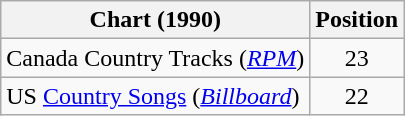<table class="wikitable sortable">
<tr>
<th scope="col">Chart (1990)</th>
<th scope="col">Position</th>
</tr>
<tr>
<td>Canada Country Tracks (<em><a href='#'>RPM</a></em>)</td>
<td align="center">23</td>
</tr>
<tr>
<td>US <a href='#'>Country Songs</a> (<em><a href='#'>Billboard</a></em>)</td>
<td align="center">22</td>
</tr>
</table>
